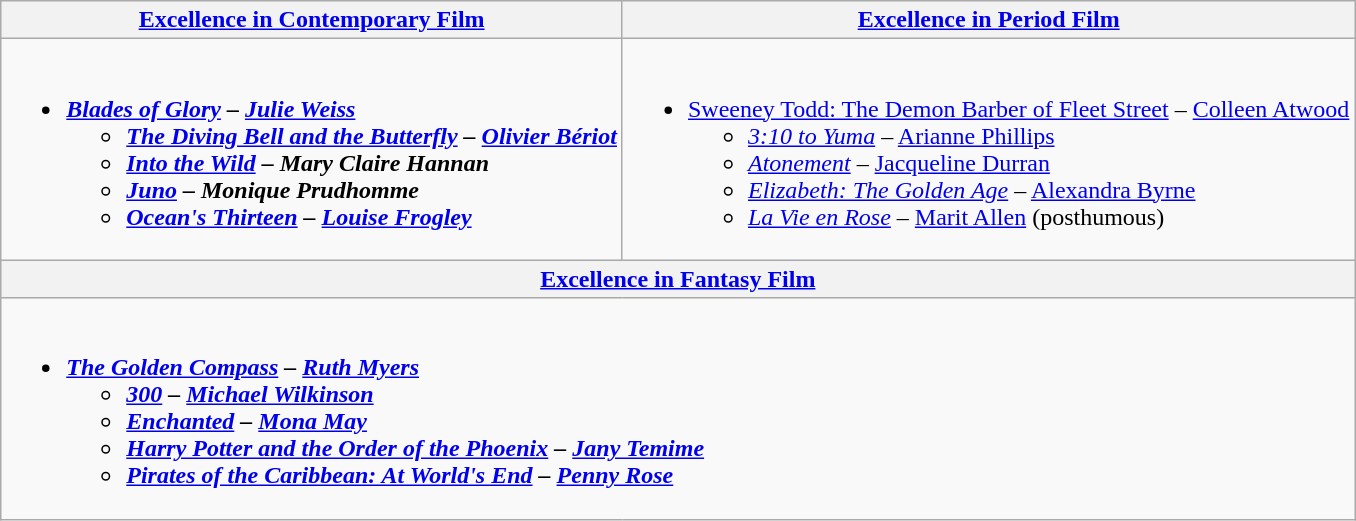<table class=wikitable style="width=100%">
<tr>
<th style="width=50%"><a href='#'>Excellence in Contemporary Film</a></th>
<th style="width=50%"><a href='#'>Excellence in Period Film</a></th>
</tr>
<tr>
<td valign="top"><br><ul><li><strong><em><a href='#'>Blades of Glory</a><em> – <a href='#'>Julie Weiss</a><strong><ul><li></em><a href='#'>The Diving Bell and the Butterfly</a><em> – <a href='#'>Olivier Bériot</a></li><li></em><a href='#'>Into the Wild</a><em> – Mary Claire Hannan</li><li></em><a href='#'>Juno</a><em> – Monique Prudhomme</li><li></em><a href='#'>Ocean's Thirteen</a><em> – <a href='#'>Louise Frogley</a></li></ul></li></ul></td>
<td valign="top"><br><ul><li></em></strong><a href='#'>Sweeney Todd: The Demon Barber of Fleet Street</a></em> – <a href='#'>Colleen Atwood</a></strong><ul><li><em><a href='#'>3:10 to Yuma</a></em> – <a href='#'>Arianne Phillips</a></li><li><em><a href='#'>Atonement</a></em> – <a href='#'>Jacqueline Durran</a></li><li><em><a href='#'>Elizabeth: The Golden Age</a></em> – <a href='#'>Alexandra Byrne</a></li><li><em><a href='#'>La Vie en Rose</a></em> – <a href='#'>Marit Allen</a> (posthumous)</li></ul></li></ul></td>
</tr>
<tr>
<th style="width=50%" colspan="2"><a href='#'>Excellence in Fantasy Film</a></th>
</tr>
<tr>
<td valign="top" colspan="2"><br><ul><li><strong><em><a href='#'>The Golden Compass</a><em> – <a href='#'>Ruth Myers</a><strong><ul><li></em><a href='#'>300</a><em> – <a href='#'>Michael Wilkinson</a></li><li></em><a href='#'>Enchanted</a><em> – <a href='#'>Mona May</a></li><li></em><a href='#'>Harry Potter and the Order of the Phoenix</a><em> – <a href='#'>Jany Temime</a></li><li></em><a href='#'>Pirates of the Caribbean: At World's End</a><em> – <a href='#'>Penny Rose</a></li></ul></li></ul></td>
</tr>
</table>
